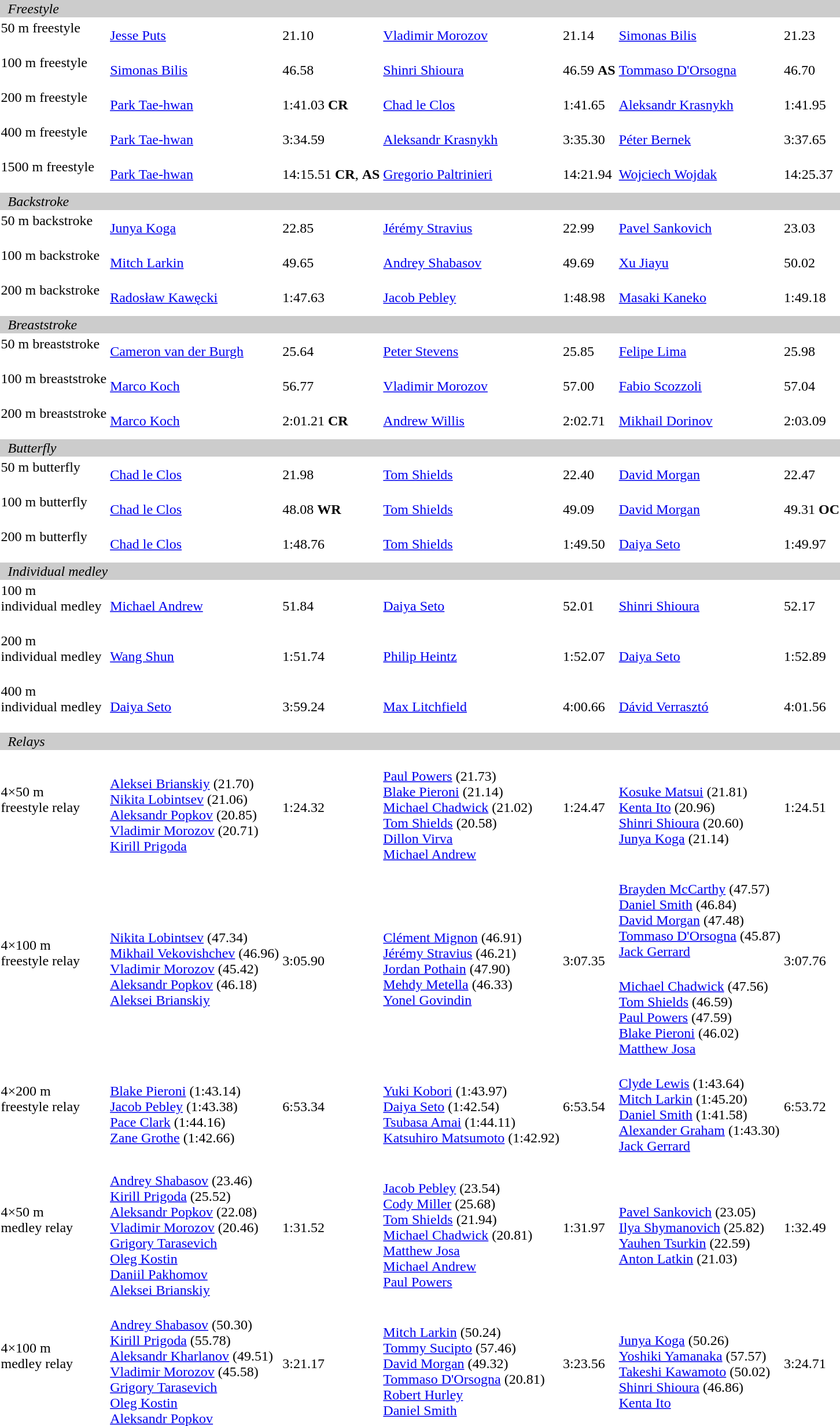<table>
<tr bgcolor="#cccccc">
<td colspan=7>  <em>Freestyle</em></td>
</tr>
<tr>
<td>50 m freestyle<br>  </td>
<td><a href='#'>Jesse Puts</a><br></td>
<td>21.10</td>
<td><a href='#'>Vladimir Morozov</a><br></td>
<td>21.14</td>
<td><a href='#'>Simonas Bilis</a><br></td>
<td>21.23</td>
</tr>
<tr>
<td>100 m freestyle<br>  </td>
<td><a href='#'>Simonas Bilis</a><br></td>
<td>46.58</td>
<td><a href='#'>Shinri Shioura</a><br></td>
<td>46.59 <strong>AS</strong></td>
<td><a href='#'>Tommaso D'Orsogna</a><br></td>
<td>46.70</td>
</tr>
<tr>
<td>200 m freestyle<br>  </td>
<td><a href='#'>Park Tae-hwan</a><br></td>
<td>1:41.03 <strong>CR</strong></td>
<td><a href='#'>Chad le Clos</a><br></td>
<td>1:41.65</td>
<td><a href='#'>Aleksandr Krasnykh</a><br></td>
<td>1:41.95</td>
</tr>
<tr>
<td>400 m freestyle<br>   </td>
<td><a href='#'>Park Tae-hwan</a><br></td>
<td>3:34.59</td>
<td><a href='#'>Aleksandr Krasnykh</a><br></td>
<td>3:35.30</td>
<td><a href='#'>Péter Bernek</a><br></td>
<td>3:37.65</td>
</tr>
<tr>
<td>1500 m freestyle<br>   </td>
<td><a href='#'>Park Tae-hwan</a><br></td>
<td>14:15.51 <strong>CR</strong>, <strong>AS</strong></td>
<td><a href='#'>Gregorio Paltrinieri</a><br></td>
<td>14:21.94</td>
<td><a href='#'>Wojciech Wojdak</a><br></td>
<td>14:25.37</td>
</tr>
<tr bgcolor="#cccccc">
<td colspan=7>  <em>Backstroke</em></td>
</tr>
<tr>
<td>50 m backstroke<br>   </td>
<td><a href='#'>Junya Koga</a><br></td>
<td>22.85</td>
<td><a href='#'>Jérémy Stravius</a><br></td>
<td>22.99</td>
<td><a href='#'>Pavel Sankovich</a><br></td>
<td>23.03</td>
</tr>
<tr>
<td>100 m backstroke<br>   </td>
<td><a href='#'>Mitch Larkin</a><br></td>
<td>49.65</td>
<td><a href='#'>Andrey Shabasov</a><br></td>
<td>49.69</td>
<td><a href='#'>Xu Jiayu</a><br></td>
<td>50.02</td>
</tr>
<tr>
<td>200 m backstroke<br>   </td>
<td><a href='#'>Radosław Kawęcki</a><br></td>
<td>1:47.63</td>
<td><a href='#'>Jacob Pebley</a><br></td>
<td>1:48.98</td>
<td><a href='#'>Masaki Kaneko</a><br></td>
<td>1:49.18</td>
</tr>
<tr bgcolor="#cccccc">
<td colspan=7>  <em>Breaststroke</em></td>
</tr>
<tr>
<td>50 m breaststroke<br>   </td>
<td><a href='#'>Cameron van der Burgh</a><br></td>
<td>25.64</td>
<td><a href='#'>Peter Stevens</a><br></td>
<td>25.85</td>
<td><a href='#'>Felipe Lima</a><br></td>
<td>25.98</td>
</tr>
<tr>
<td>100 m breaststroke<br>   </td>
<td><a href='#'>Marco Koch</a><br></td>
<td>56.77</td>
<td><a href='#'>Vladimir Morozov</a><br></td>
<td>57.00</td>
<td><a href='#'>Fabio Scozzoli</a><br></td>
<td>57.04</td>
</tr>
<tr>
<td>200 m breaststroke<br>   </td>
<td><a href='#'>Marco Koch</a><br></td>
<td>2:01.21 <strong>CR</strong></td>
<td><a href='#'>Andrew Willis</a><br></td>
<td>2:02.71</td>
<td><a href='#'>Mikhail Dorinov</a><br></td>
<td>2:03.09</td>
</tr>
<tr bgcolor="#cccccc">
<td colspan=7>  <em>Butterfly</em></td>
</tr>
<tr>
<td>50 m butterfly<br>   </td>
<td><a href='#'>Chad le Clos</a><br></td>
<td>21.98</td>
<td><a href='#'>Tom Shields</a><br></td>
<td>22.40</td>
<td><a href='#'>David Morgan</a><br></td>
<td>22.47</td>
</tr>
<tr>
<td>100 m butterfly<br>   </td>
<td><a href='#'>Chad le Clos</a><br></td>
<td>48.08 <strong>WR</strong></td>
<td><a href='#'>Tom Shields</a><br></td>
<td>49.09</td>
<td><a href='#'>David Morgan</a><br></td>
<td>49.31 <strong>OC</strong></td>
</tr>
<tr>
<td>200 m butterfly<br>   </td>
<td><a href='#'>Chad le Clos</a><br></td>
<td>1:48.76</td>
<td><a href='#'>Tom Shields</a><br></td>
<td>1:49.50</td>
<td><a href='#'>Daiya Seto</a><br></td>
<td>1:49.97</td>
</tr>
<tr bgcolor="#cccccc">
<td colspan=7>  <em>Individual medley</em></td>
</tr>
<tr>
<td>100 m <br>individual medley<br>   </td>
<td><a href='#'>Michael Andrew</a><br></td>
<td>51.84</td>
<td><a href='#'>Daiya Seto</a><br></td>
<td>52.01</td>
<td><a href='#'>Shinri Shioura</a><br></td>
<td>52.17</td>
</tr>
<tr>
<td>200 m <br>individual medley<br>   </td>
<td><a href='#'>Wang Shun</a><br></td>
<td>1:51.74</td>
<td><a href='#'>Philip Heintz</a><br></td>
<td>1:52.07</td>
<td><a href='#'>Daiya Seto</a><br></td>
<td>1:52.89</td>
</tr>
<tr>
<td>400 m <br>individual medley<br>   </td>
<td><a href='#'>Daiya Seto</a><br></td>
<td>3:59.24</td>
<td><a href='#'>Max Litchfield</a><br></td>
<td>4:00.66</td>
<td><a href='#'>Dávid Verrasztó</a><br></td>
<td>4:01.56</td>
</tr>
<tr bgcolor="#cccccc">
<td colspan=7>  <em>Relays</em></td>
</tr>
<tr>
<td>4×50 m <br>freestyle relay <br>  </td>
<td><br><a href='#'>Aleksei Brianskiy</a> (21.70)<br><a href='#'>Nikita Lobintsev</a> (21.06)<br><a href='#'>Aleksandr Popkov</a> (20.85)<br><a href='#'>Vladimir Morozov</a> (20.71)<br><a href='#'>Kirill Prigoda</a></td>
<td>1:24.32</td>
<td><br><a href='#'>Paul Powers</a> (21.73)<br><a href='#'>Blake Pieroni</a> (21.14)<br><a href='#'>Michael Chadwick</a> (21.02)<br><a href='#'>Tom Shields</a> (20.58)<br><a href='#'>Dillon Virva</a><br><a href='#'>Michael Andrew</a></td>
<td>1:24.47</td>
<td><br><a href='#'>Kosuke Matsui</a> (21.81)<br><a href='#'>Kenta Ito</a> (20.96)<br><a href='#'>Shinri Shioura</a> (20.60)<br><a href='#'>Junya Koga</a> (21.14)</td>
<td>1:24.51</td>
</tr>
<tr>
<td rowspan=2>4×100 m<br>freestyle relay<br>  </td>
<td rowspan=2><br><a href='#'>Nikita Lobintsev</a> (47.34)<br><a href='#'>Mikhail Vekovishchev</a> (46.96)<br><a href='#'>Vladimir Morozov</a> (45.42)<br><a href='#'>Aleksandr Popkov</a> (46.18)<br><a href='#'>Aleksei Brianskiy</a></td>
<td rowspan=2>3:05.90</td>
<td rowspan=2><br><a href='#'>Clément Mignon</a> (46.91)<br><a href='#'>Jérémy Stravius</a> (46.21)<br><a href='#'>Jordan Pothain</a> (47.90)<br><a href='#'>Mehdy Metella</a> (46.33)<br><a href='#'>Yonel Govindin</a></td>
<td rowspan=2>3:07.35</td>
<td><br><a href='#'>Brayden McCarthy</a> (47.57)<br><a href='#'>Daniel Smith</a> (46.84)<br><a href='#'>David Morgan</a> (47.48)<br><a href='#'>Tommaso D'Orsogna</a> (45.87)<br><a href='#'>Jack Gerrard</a></td>
<td rowspan=2>3:07.76</td>
</tr>
<tr>
<td><br><a href='#'>Michael Chadwick</a> (47.56)<br><a href='#'>Tom Shields</a> (46.59)<br><a href='#'>Paul Powers</a> (47.59)<br><a href='#'>Blake Pieroni</a> (46.02)<br><a href='#'>Matthew Josa</a></td>
</tr>
<tr>
<td>4×200 m <br>freestyle relay <br>  </td>
<td><br><a href='#'>Blake Pieroni</a> (1:43.14)<br><a href='#'>Jacob Pebley</a> (1:43.38)<br><a href='#'>Pace Clark</a> (1:44.16)<br><a href='#'>Zane Grothe</a> (1:42.66)</td>
<td>6:53.34</td>
<td><br><a href='#'>Yuki Kobori</a> (1:43.97)<br><a href='#'>Daiya Seto</a> (1:42.54)<br><a href='#'>Tsubasa Amai</a> (1:44.11)<br><a href='#'>Katsuhiro Matsumoto</a> (1:42.92)</td>
<td>6:53.54</td>
<td><br><a href='#'>Clyde Lewis</a> (1:43.64)<br><a href='#'>Mitch Larkin</a> (1:45.20)<br><a href='#'>Daniel Smith</a> (1:41.58)<br><a href='#'>Alexander Graham</a> (1:43.30)<br><a href='#'>Jack Gerrard</a></td>
<td>6:53.72</td>
</tr>
<tr>
<td>4×50 m <br>medley relay <br>  </td>
<td><br><a href='#'>Andrey Shabasov</a> (23.46)<br><a href='#'>Kirill Prigoda</a> (25.52)<br><a href='#'>Aleksandr Popkov</a> (22.08)<br><a href='#'>Vladimir Morozov</a> (20.46)<br><a href='#'>Grigory Tarasevich</a><br><a href='#'>Oleg Kostin</a><br><a href='#'>Daniil Pakhomov</a><br><a href='#'>Aleksei Brianskiy</a></td>
<td>1:31.52</td>
<td><br><a href='#'>Jacob Pebley</a> (23.54)<br><a href='#'>Cody Miller</a> (25.68)<br><a href='#'>Tom Shields</a> (21.94)<br><a href='#'>Michael Chadwick</a> (20.81)<br><a href='#'>Matthew Josa</a><br><a href='#'>Michael Andrew</a><br><a href='#'>Paul Powers</a></td>
<td>1:31.97</td>
<td><br><a href='#'>Pavel Sankovich</a> (23.05)<br><a href='#'>Ilya Shymanovich</a> (25.82)<br><a href='#'>Yauhen Tsurkin</a> (22.59)<br><a href='#'>Anton Latkin</a> (21.03)</td>
<td>1:32.49</td>
</tr>
<tr>
<td>4×100 m <br>medley relay <br>  </td>
<td><br><a href='#'>Andrey Shabasov</a> (50.30)<br><a href='#'>Kirill Prigoda</a> (55.78)<br><a href='#'>Aleksandr Kharlanov</a> (49.51)<br><a href='#'>Vladimir Morozov</a> (45.58)<br><a href='#'>Grigory Tarasevich</a><br><a href='#'>Oleg Kostin</a><br><a href='#'>Aleksandr Popkov</a></td>
<td>3:21.17</td>
<td><br><a href='#'>Mitch Larkin</a> (50.24)<br><a href='#'>Tommy Sucipto</a> (57.46)<br><a href='#'>David Morgan</a> (49.32)<br><a href='#'>Tommaso D'Orsogna</a> (20.81)<br><a href='#'>Robert Hurley</a><br><a href='#'>Daniel Smith</a></td>
<td>3:23.56</td>
<td><br><a href='#'>Junya Koga</a> (50.26)<br><a href='#'>Yoshiki Yamanaka</a> (57.57)<br><a href='#'>Takeshi Kawamoto</a> (50.02)<br><a href='#'>Shinri Shioura</a> (46.86)<br><a href='#'>Kenta Ito</a></td>
<td>3:24.71</td>
</tr>
</table>
